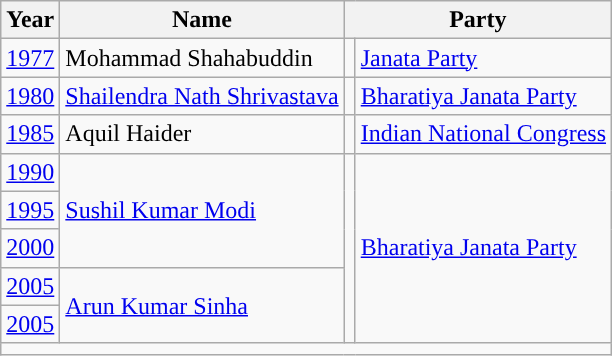<table class="wikitable">
<tr>
<th>Year</th>
<th>Name</th>
<th colspan="2">Party</th>
</tr>
<tr>
<td><a href='#'>1977</a></td>
<td>Mohammad Shahabuddin</td>
<td style="background-color: "></td>
<td><a href='#'>Janata Party</a></td>
</tr>
<tr>
<td><a href='#'>1980</a></td>
<td><a href='#'>Shailendra Nath Shrivastava</a></td>
<td style="background-color: "></td>
<td><a href='#'>Bharatiya Janata Party</a></td>
</tr>
<tr>
<td><a href='#'>1985</a></td>
<td>Aquil Haider</td>
<td style="background-color: "></td>
<td><a href='#'>Indian National Congress</a></td>
</tr>
<tr>
<td><a href='#'>1990</a></td>
<td rowspan="3"><a href='#'>Sushil Kumar Modi</a></td>
<td rowspan="5" style="background-color: "></td>
<td rowspan="5"><a href='#'>Bharatiya Janata Party</a></td>
</tr>
<tr>
<td><a href='#'>1995</a></td>
</tr>
<tr>
<td><a href='#'>2000</a></td>
</tr>
<tr>
<td><a href='#'>2005</a></td>
<td rowspan="2"><a href='#'>Arun Kumar Sinha</a></td>
</tr>
<tr>
<td><a href='#'>2005</a></td>
</tr>
<tr>
<td colspan="4"></td>
</tr>
</table>
